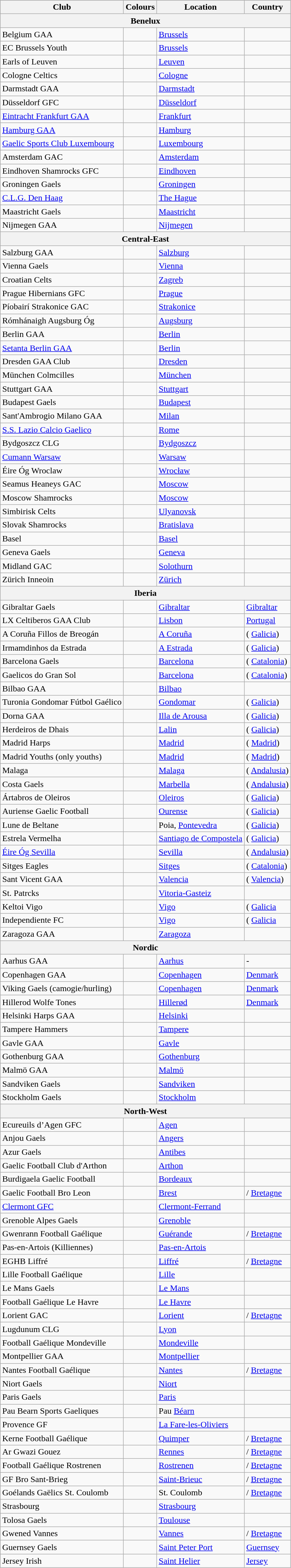<table class="wikitable sortable mw-collapsible">
<tr style="background:silver"!>
<th>Club</th>
<th>Colours</th>
<th>Location</th>
<th>Country</th>
</tr>
<tr>
<th colspan="4">Benelux</th>
</tr>
<tr>
<td>Belgium GAA</td>
<td></td>
<td><a href='#'>Brussels</a></td>
<td></td>
</tr>
<tr>
<td>EC Brussels Youth</td>
<td></td>
<td><a href='#'>Brussels</a></td>
<td></td>
</tr>
<tr>
<td>Earls of Leuven</td>
<td></td>
<td><a href='#'>Leuven</a></td>
<td></td>
</tr>
<tr>
<td>Cologne Celtics</td>
<td></td>
<td><a href='#'>Cologne</a></td>
<td></td>
</tr>
<tr>
<td>Darmstadt GAA</td>
<td></td>
<td><a href='#'>Darmstadt</a></td>
<td></td>
</tr>
<tr>
<td>Düsseldorf GFC</td>
<td></td>
<td><a href='#'>Düsseldorf</a></td>
<td></td>
</tr>
<tr>
<td><a href='#'>Eintracht Frankfurt GAA</a></td>
<td></td>
<td><a href='#'>Frankfurt</a></td>
<td></td>
</tr>
<tr>
<td><a href='#'>Hamburg GAA</a></td>
<td></td>
<td><a href='#'>Hamburg</a></td>
<td></td>
</tr>
<tr>
<td><a href='#'>Gaelic Sports Club Luxembourg</a></td>
<td></td>
<td><a href='#'>Luxembourg</a></td>
<td></td>
</tr>
<tr>
<td>Amsterdam GAC</td>
<td></td>
<td><a href='#'>Amsterdam</a></td>
<td></td>
</tr>
<tr>
<td>Eindhoven Shamrocks GFC</td>
<td></td>
<td><a href='#'>Eindhoven</a></td>
<td></td>
</tr>
<tr>
<td>Groningen Gaels</td>
<td></td>
<td><a href='#'>Groningen</a></td>
<td></td>
</tr>
<tr>
<td><a href='#'>C.L.G. Den Haag</a></td>
<td></td>
<td><a href='#'>The Hague</a></td>
<td></td>
</tr>
<tr>
<td>Maastricht Gaels</td>
<td></td>
<td><a href='#'>Maastricht</a></td>
<td></td>
</tr>
<tr>
<td>Nijmegen GAA</td>
<td></td>
<td><a href='#'>Nijmegen</a></td>
<td></td>
</tr>
<tr>
<th colspan="4">Central-East</th>
</tr>
<tr>
<td>Salzburg GAA</td>
<td></td>
<td><a href='#'>Salzburg</a></td>
<td></td>
</tr>
<tr align="left">
<td>Vienna Gaels</td>
<td></td>
<td><a href='#'>Vienna</a></td>
<td></td>
</tr>
<tr>
<td>Croatian Celts</td>
<td></td>
<td><a href='#'>Zagreb</a></td>
<td></td>
</tr>
<tr>
<td>Prague Hibernians GFC</td>
<td></td>
<td><a href='#'>Prague</a></td>
<td></td>
</tr>
<tr>
<td>Píobairí Strakonice GAC</td>
<td></td>
<td><a href='#'>Strakonice</a></td>
<td></td>
</tr>
<tr>
<td>Rómhánaigh Augsburg Óg</td>
<td></td>
<td><a href='#'>Augsburg</a></td>
<td></td>
</tr>
<tr>
<td>Berlin GAA</td>
<td></td>
<td><a href='#'>Berlin</a></td>
<td></td>
</tr>
<tr>
<td><a href='#'>Setanta Berlin GAA</a></td>
<td></td>
<td><a href='#'>Berlin</a></td>
<td></td>
</tr>
<tr>
<td>Dresden GAA Club</td>
<td></td>
<td><a href='#'>Dresden</a></td>
<td></td>
</tr>
<tr>
<td>München Colmcilles</td>
<td></td>
<td><a href='#'>München</a></td>
<td></td>
</tr>
<tr>
<td>Stuttgart GAA</td>
<td></td>
<td><a href='#'>Stuttgart</a></td>
<td></td>
</tr>
<tr>
<td>Budapest Gaels</td>
<td></td>
<td><a href='#'>Budapest</a></td>
<td></td>
</tr>
<tr>
<td>Sant'Ambrogio Milano GAA</td>
<td></td>
<td><a href='#'>Milan</a></td>
<td></td>
</tr>
<tr>
<td><a href='#'>S.S. Lazio Calcio Gaelico</a></td>
<td></td>
<td><a href='#'>Rome</a></td>
<td></td>
</tr>
<tr>
<td>Bydgoszcz CLG</td>
<td></td>
<td><a href='#'>Bydgoszcz</a></td>
<td></td>
</tr>
<tr>
<td><a href='#'>Cumann Warsaw</a></td>
<td></td>
<td><a href='#'>Warsaw</a></td>
<td></td>
</tr>
<tr>
<td>Éire Óg Wroclaw</td>
<td></td>
<td><a href='#'>Wrocław</a></td>
<td></td>
</tr>
<tr>
<td>Seamus Heaneys GAC</td>
<td></td>
<td><a href='#'>Moscow</a></td>
<td></td>
</tr>
<tr>
<td>Moscow Shamrocks</td>
<td></td>
<td><a href='#'>Moscow</a></td>
<td></td>
</tr>
<tr>
<td>Simbirisk Celts</td>
<td></td>
<td><a href='#'>Ulyanovsk</a></td>
<td></td>
</tr>
<tr>
<td>Slovak Shamrocks</td>
<td></td>
<td><a href='#'>Bratislava</a></td>
<td></td>
</tr>
<tr>
<td>Basel</td>
<td></td>
<td><a href='#'>Basel</a></td>
<td></td>
</tr>
<tr>
<td>Geneva Gaels</td>
<td></td>
<td><a href='#'>Geneva</a></td>
<td></td>
</tr>
<tr>
<td>Midland GAC</td>
<td></td>
<td><a href='#'>Solothurn</a></td>
<td></td>
</tr>
<tr>
<td>Zürich Inneoin</td>
<td></td>
<td><a href='#'>Zürich</a></td>
<td></td>
</tr>
<tr>
<th colspan="4">Iberia</th>
</tr>
<tr>
<td>Gibraltar Gaels</td>
<td></td>
<td><a href='#'>Gibraltar</a></td>
<td> <a href='#'>Gibraltar</a></td>
</tr>
<tr>
<td>LX Celtiberos GAA Club</td>
<td></td>
<td><a href='#'>Lisbon</a></td>
<td><a href='#'>Portugal</a></td>
</tr>
<tr>
<td>A Coruña Fillos de Breogán</td>
<td></td>
<td><a href='#'>A Coruña</a></td>
<td> ( <a href='#'>Galicia</a>)</td>
</tr>
<tr>
<td>Irmamdinhos da Estrada</td>
<td></td>
<td><a href='#'>A Estrada</a></td>
<td> ( <a href='#'>Galicia</a>)</td>
</tr>
<tr>
<td>Barcelona Gaels</td>
<td></td>
<td><a href='#'>Barcelona</a></td>
<td> ( <a href='#'>Catalonia</a>)</td>
</tr>
<tr>
<td>Gaelicos do Gran Sol</td>
<td></td>
<td><a href='#'>Barcelona</a></td>
<td> ( <a href='#'>Catalonia</a>)</td>
</tr>
<tr>
<td>Bilbao GAA</td>
<td></td>
<td><a href='#'>Bilbao</a></td>
<td></td>
</tr>
<tr>
<td>Turonia Gondomar Fútbol Gaélico</td>
<td></td>
<td><a href='#'>Gondomar</a></td>
<td> ( <a href='#'>Galicia</a>)</td>
</tr>
<tr>
<td>Dorna GAA</td>
<td></td>
<td><a href='#'>Illa de Arousa</a></td>
<td> ( <a href='#'>Galicia</a>)</td>
</tr>
<tr>
<td>Herdeiros de Dhais</td>
<td></td>
<td><a href='#'>Lalin</a></td>
<td> ( <a href='#'>Galicia</a>)</td>
</tr>
<tr>
<td>Madrid Harps</td>
<td></td>
<td><a href='#'>Madrid</a></td>
<td> ( <a href='#'>Madrid</a>)</td>
</tr>
<tr>
<td>Madrid Youths (only youths)</td>
<td></td>
<td><a href='#'>Madrid</a></td>
<td> ( <a href='#'>Madrid</a>)</td>
</tr>
<tr>
<td>Malaga</td>
<td></td>
<td><a href='#'>Malaga</a></td>
<td> ( <a href='#'>Andalusia</a>)</td>
</tr>
<tr>
<td>Costa Gaels</td>
<td></td>
<td><a href='#'>Marbella</a></td>
<td> ( <a href='#'>Andalusia</a>)</td>
</tr>
<tr>
<td>Ártabros de Oleiros</td>
<td></td>
<td><a href='#'>Oleiros</a></td>
<td> ( <a href='#'>Galicia</a>)</td>
</tr>
<tr>
<td>Auriense Gaelic Football</td>
<td></td>
<td><a href='#'>Ourense</a></td>
<td> ( <a href='#'>Galicia</a>)</td>
</tr>
<tr>
<td>Lune de Beltane</td>
<td></td>
<td>Poia, <a href='#'>Pontevedra</a></td>
<td> ( <a href='#'>Galicia</a>)</td>
</tr>
<tr>
<td>Estrela Vermelha</td>
<td></td>
<td><a href='#'>Santiago de Compostela</a></td>
<td> ( <a href='#'>Galicia</a>)</td>
</tr>
<tr>
<td><a href='#'>Éire Óg Sevilla</a></td>
<td></td>
<td><a href='#'>Sevilla</a></td>
<td> ( <a href='#'>Andalusia</a>)</td>
</tr>
<tr>
<td>Sitges  Eagles</td>
<td></td>
<td><a href='#'>Sitges</a></td>
<td> ( <a href='#'>Catalonia</a>)</td>
</tr>
<tr>
<td>Sant Vicent GAA</td>
<td></td>
<td><a href='#'>Valencia</a></td>
<td> ( <a href='#'>Valencia</a>)</td>
</tr>
<tr>
<td>St.  Patrcks</td>
<td></td>
<td><a href='#'>Vitoria-Gasteiz</a></td>
<td></td>
</tr>
<tr>
<td>Keltoi Vigo</td>
<td></td>
<td><a href='#'>Vigo</a></td>
<td> ( <a href='#'>Galicia</a></td>
</tr>
<tr>
<td>Independiente FC</td>
<td></td>
<td><a href='#'>Vigo</a></td>
<td> ( <a href='#'>Galicia</a></td>
</tr>
<tr>
<td>Zaragoza GAA</td>
<td></td>
<td><a href='#'>Zaragoza</a></td>
<td></td>
</tr>
<tr>
<th colspan="4">Nordic</th>
</tr>
<tr>
<td>Aarhus GAA</td>
<td></td>
<td><a href='#'>Aarhus</a></td>
<td>-</td>
</tr>
<tr>
<td>Copenhagen GAA</td>
<td></td>
<td><a href='#'>Copenhagen</a></td>
<td> <a href='#'>Denmark</a></td>
</tr>
<tr>
<td>Viking Gaels (camogie/hurling)</td>
<td></td>
<td><a href='#'>Copenhagen</a></td>
<td> <a href='#'>Denmark</a></td>
</tr>
<tr>
<td>Hillerod Wolfe Tones</td>
<td></td>
<td><a href='#'>Hillerød</a></td>
<td> <a href='#'>Denmark</a></td>
</tr>
<tr>
<td>Helsinki Harps GAA</td>
<td></td>
<td><a href='#'>Helsinki</a></td>
<td></td>
</tr>
<tr>
<td>Tampere Hammers</td>
<td></td>
<td><a href='#'>Tampere</a></td>
<td></td>
</tr>
<tr>
<td>Gavle GAA</td>
<td></td>
<td><a href='#'>Gavle</a></td>
<td></td>
</tr>
<tr>
<td>Gothenburg GAA</td>
<td></td>
<td><a href='#'>Gothenburg</a></td>
<td></td>
</tr>
<tr>
<td>Malmö GAA</td>
<td></td>
<td><a href='#'>Malmö</a></td>
<td></td>
</tr>
<tr>
<td>Sandviken Gaels</td>
<td></td>
<td><a href='#'>Sandviken</a></td>
<td></td>
</tr>
<tr>
<td>Stockholm Gaels</td>
<td></td>
<td><a href='#'>Stockholm</a></td>
<td></td>
</tr>
<tr>
<th colspan="4">North-West</th>
</tr>
<tr>
<td>Ecureuils d’Agen GFC</td>
<td></td>
<td><a href='#'>Agen</a></td>
<td></td>
</tr>
<tr>
<td>Anjou Gaels</td>
<td></td>
<td><a href='#'>Angers</a></td>
<td></td>
</tr>
<tr>
<td>Azur Gaels</td>
<td></td>
<td><a href='#'>Antibes</a></td>
<td></td>
</tr>
<tr>
<td>Gaelic Football Club d'Arthon</td>
<td></td>
<td><a href='#'>Arthon</a></td>
<td></td>
</tr>
<tr>
<td>Burdigaela Gaelic Football</td>
<td></td>
<td><a href='#'>Bordeaux</a></td>
<td></td>
</tr>
<tr>
<td>Gaelic Football Bro Leon</td>
<td></td>
<td><a href='#'>Brest</a></td>
<td> / <a href='#'>Bretagne</a></td>
</tr>
<tr>
<td><a href='#'>Clermont GFC</a></td>
<td></td>
<td><a href='#'>Clermont-Ferrand</a></td>
<td></td>
</tr>
<tr>
<td>Grenoble  Alpes Gaels</td>
<td></td>
<td><a href='#'>Grenoble</a></td>
<td></td>
</tr>
<tr>
<td>Gwenrann Football Gaélique</td>
<td></td>
<td><a href='#'>Guérande</a></td>
<td> / <a href='#'>Bretagne</a></td>
</tr>
<tr>
<td>Pas-en-Artois  (Killiennes)</td>
<td></td>
<td><a href='#'>Pas-en-Artois</a></td>
<td></td>
</tr>
<tr>
<td>EGHB Liffré</td>
<td></td>
<td><a href='#'>Liffré</a></td>
<td> / <a href='#'>Bretagne</a></td>
</tr>
<tr>
<td>Lille Football Gaélique</td>
<td></td>
<td><a href='#'>Lille</a></td>
<td></td>
</tr>
<tr>
<td>Le Mans Gaels</td>
<td></td>
<td><a href='#'>Le Mans</a></td>
<td></td>
</tr>
<tr>
<td>Football Gaélique Le Havre</td>
<td></td>
<td><a href='#'>Le Havre</a></td>
<td></td>
</tr>
<tr>
<td>Lorient GAC</td>
<td></td>
<td><a href='#'>Lorient</a></td>
<td> / <a href='#'>Bretagne</a></td>
</tr>
<tr>
<td>Lugdunum CLG</td>
<td></td>
<td><a href='#'>Lyon</a></td>
<td></td>
</tr>
<tr>
<td>Football Gaélique Mondeville</td>
<td></td>
<td><a href='#'>Mondeville</a></td>
<td></td>
</tr>
<tr>
<td>Montpellier GAA</td>
<td></td>
<td><a href='#'>Montpellier</a></td>
<td></td>
</tr>
<tr>
<td>Nantes Football Gaélique</td>
<td></td>
<td><a href='#'>Nantes</a></td>
<td> / <a href='#'>Bretagne</a></td>
</tr>
<tr>
<td>Niort Gaels</td>
<td></td>
<td><a href='#'>Niort</a></td>
<td></td>
</tr>
<tr>
<td>Paris Gaels</td>
<td></td>
<td><a href='#'>Paris</a></td>
<td></td>
</tr>
<tr>
<td>Pau Bearn Sports Gaeliques</td>
<td></td>
<td>Pau <a href='#'>Béarn</a></td>
<td></td>
</tr>
<tr>
<td Gaelic Football Provence>Provence GF</td>
<td></td>
<td><a href='#'>La Fare-les-Oliviers</a></td>
<td></td>
</tr>
<tr>
<td>Kerne Football Gaélique</td>
<td></td>
<td><a href='#'>Quimper</a></td>
<td> / <a href='#'>Bretagne</a></td>
</tr>
<tr>
<td>Ar Gwazi Gouez</td>
<td></td>
<td><a href='#'>Rennes</a></td>
<td> / <a href='#'>Bretagne</a></td>
</tr>
<tr>
<td>Football Gaélique Rostrenen</td>
<td></td>
<td><a href='#'>Rostrenen</a></td>
<td> / <a href='#'>Bretagne</a></td>
</tr>
<tr>
<td Gaelic Football Bro Sant-Brieg>GF Bro Sant-Brieg</td>
<td></td>
<td><a href='#'>Saint-Brieuc</a></td>
<td> / <a href='#'>Bretagne</a></td>
</tr>
<tr>
<td>Goélands Gaëlics St. Coulomb</td>
<td></td>
<td>St. Coulomb</td>
<td> / <a href='#'>Bretagne</a></td>
</tr>
<tr>
<td>Strasbourg</td>
<td></td>
<td><a href='#'>Strasbourg</a></td>
<td></td>
</tr>
<tr>
<td>Tolosa Gaels</td>
<td></td>
<td><a href='#'>Toulouse</a></td>
<td></td>
</tr>
<tr>
<td Gwened Vannes Football Gaélique>Gwened Vannes</td>
<td></td>
<td><a href='#'>Vannes</a></td>
<td> / <a href='#'>Bretagne</a></td>
</tr>
<tr>
<td>Guernsey Gaels</td>
<td></td>
<td><a href='#'>Saint Peter Port</a></td>
<td> <a href='#'>Guernsey</a></td>
</tr>
<tr>
<td>Jersey Irish</td>
<td></td>
<td><a href='#'>Saint Helier</a></td>
<td> <a href='#'>Jersey</a></td>
</tr>
</table>
